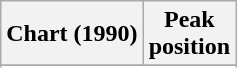<table class="wikitable sortable plainrowheaders" style="text-align:center">
<tr>
<th scope="col">Chart (1990)</th>
<th scope="col">Peak<br>position</th>
</tr>
<tr>
</tr>
<tr>
</tr>
<tr>
</tr>
<tr>
</tr>
</table>
